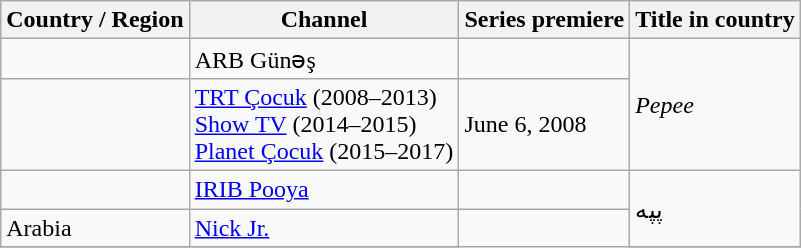<table class="wikitable">
<tr>
<th>Country / Region</th>
<th>Channel</th>
<th>Series premiere</th>
<th>Title in country</th>
</tr>
<tr>
<td></td>
<td>ARB Günəş</td>
<td></td>
<td rowspan="2"><em>Pepee</em></td>
</tr>
<tr>
<td></td>
<td><a href='#'>TRT Çocuk</a> (2008–2013)<br><a href='#'>Show TV</a> (2014–2015)<br><a href='#'>Planet Çocuk</a> (2015–2017)</td>
<td>June 6, 2008</td>
</tr>
<tr>
<td></td>
<td><a href='#'>IRIB Pooya</a></td>
<td></td>
<td rowspan="2">پپه</td>
</tr>
<tr>
<td>Arabia</td>
<td><a href='#'>Nick Jr.</a></td>
</tr>
<tr>
</tr>
</table>
